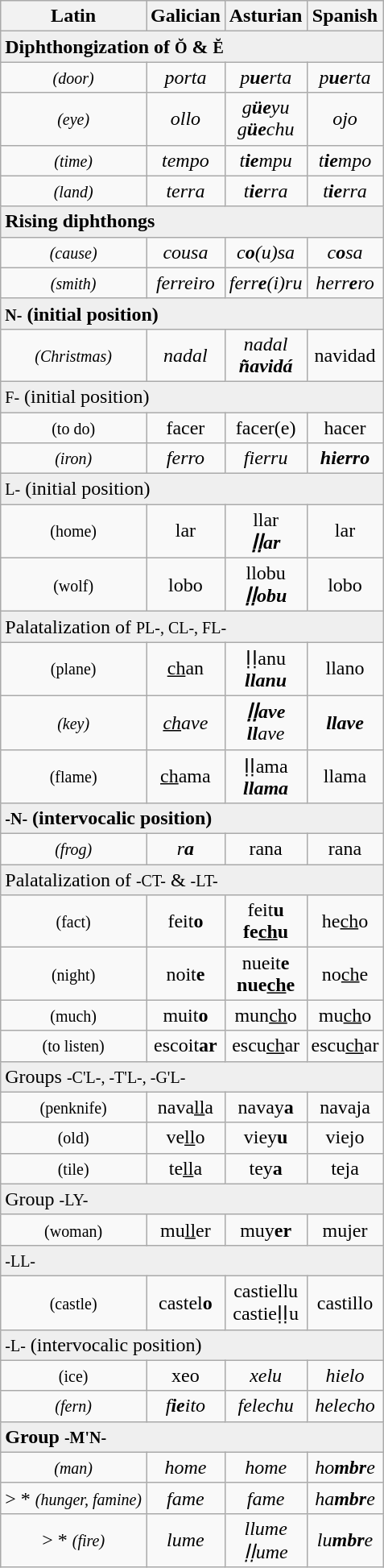<table class="wikitable" style="text-align:center;">
<tr>
<th>Latin</th>
<th>Galician</th>
<th>Asturian</th>
<th>Spanish</th>
</tr>
<tr>
<td align="left" style="background:#efefef; color:Black" colspan=4><strong>Diphthongization of <small>Ŏ</small> & <small>Ĕ</small></strong></td>
</tr>
<tr>
<td> <small><em>(door)</em></small></td>
<td><em>porta</em></td>
<td><em>p<strong>ue</strong>rta</em></td>
<td><em>p<strong>ue</strong>rta</em></td>
</tr>
<tr>
<td> <small><em>(eye)</em></small></td>
<td><em>ollo</em></td>
<td><em>g<strong>üe</strong>yu</em><br><em>g<strong>üe</strong>chu</em></td>
<td><em>ojo</em></td>
</tr>
<tr>
<td> <small><em>(time)</em></small></td>
<td><em>tempo</em></td>
<td><em>t<strong>ie</strong>mpu</em></td>
<td><em>t<strong>ie</strong>mpo</em></td>
</tr>
<tr>
<td> <small><em>(land)</em></small></td>
<td><em>terra</em></td>
<td><em>t<strong>ie</strong>rra</em></td>
<td><em>t<strong>ie</strong>rra</em></td>
</tr>
<tr>
<td align="left" style="background:#efefef; color:Black" colspan=4><strong>Rising diphthongs</strong></td>
</tr>
<tr>
<td> <small><em>(cause)</em></small></td>
<td><em>cousa</em></td>
<td><em>c<strong>o</strong>(u)sa</em></td>
<td><em>c<strong>o</strong>sa</em></td>
</tr>
<tr>
<td> <small><em>(smith)</em></small></td>
<td><em>ferreiro</em></td>
<td><em>ferr<strong>e</strong>(i)ru</em></td>
<td><em>herr<strong>e</strong>ro</em></td>
</tr>
<tr>
<td align="left" style="background:#efefef; color:Black" colspan=4><strong><small>N-</small> (initial position)</strong></td>
</tr>
<tr>
<td> <small><em>(Christmas)</em></small></td>
<td><em>nadal</em></td>
<td><em>nadal</em><br><strong><em>ñ<strong>avidá<em></td>
<td></em>navidad<em></td>
</tr>
<tr>
<td align="left" style="background:#efefef; color:Black" colspan=4></strong><small>F-</small> (initial position)<strong></td>
</tr>
<tr>
<td> <small></em>(to do)<em></small></td>
<td></em>facer<em></td>
<td></em>facer(e)<em></td>
<td></em></strong>h</strong>acer</em></td>
</tr>
<tr>
<td> <small><em>(iron)</em></small></td>
<td><em>ferro</em></td>
<td><em>fierru</em></td>
<td><strong><em>h<strong>ierro<em></td>
</tr>
<tr>
<td align="left" style="background:#efefef; color:Black" colspan=4></strong><small>L-</small> (initial position)<strong></td>
</tr>
<tr>
<td> <small></em>(home)<em></small></td>
<td></em>lar<em></td>
<td></em></strong>ll</strong>ar</em><br><strong><em>ḷḷ<strong>ar<em></td>
<td></em>lar<em></td>
</tr>
<tr>
<td> <small></em>(wolf)<em></small></td>
<td></em>lobo<em></td>
<td></em></strong>ll</strong>obu</em><br><strong><em>ḷḷ<strong>obu<em></td>
<td></em>lobo<em></td>
</tr>
<tr>
<td align="left" style="background:#efefef; color:Black" colspan=4></strong>Palatalization of <small>PL-, CL-, FL-</small><strong></td>
</tr>
<tr>
<td> <small></em>(plane)<em></small></td>
<td></em><u>ch</u>an<em></td>
<td></em></strong>ḷḷ</strong>anu</em><br><strong><em>ll<strong>anu<em></td>
<td></em></strong>ll</strong>ano</em></td>
</tr>
<tr>
<td> <small><em>(key)</em></small></td>
<td><em><u>ch</u>ave</em></td>
<td><strong><em>ḷḷ<strong>ave<em><br></em></strong>ll</strong>ave</em></td>
<td><strong><em>ll<strong>ave<em></td>
</tr>
<tr>
<td> <small></em>(flame)<em></small></td>
<td></em><u>ch</u>ama<em></td>
<td></em></strong>ḷḷ</strong>ama</em><br><strong><em>ll<strong>ama<em></td>
<td></em></strong>ll</strong>ama</em></td>
</tr>
<tr>
<td align="left" style="background:#efefef; color:Black" colspan=4><strong><small>-N-</small> (intervocalic position)</strong></td>
</tr>
<tr>
<td> <small><em>(frog)</em></small></td>
<td><em>r<strong>a<strong><em></td>
<td></em>rana<em></td>
<td></em>rana<em></td>
</tr>
<tr>
<td align="left" style="background:#efefef; color:Black" colspan=4></strong>Palatalization of <small>-CT-</small> & <small>-LT-</small><strong></td>
</tr>
<tr>
<td> <small></em>(fact)<em></small></td>
<td></em>fe</strong>it<strong>o<em></td>
<td></em>fe</strong>it<strong>u<em><br></em>fe<u>ch</u>u<em></td>
<td></em>he<u>ch</u>o<em></td>
</tr>
<tr>
<td> <small></em>(night)<em></small></td>
<td></em>no</strong>it<strong>e<em></td>
<td></em>nue</strong>it<strong>e<em><br></em>nue<u>ch</u>e<em></td>
<td></em>no<u>ch</u>e<em></td>
</tr>
<tr>
<td> <small></em>(much)<em></small></td>
<td></em>mu</strong>it<strong>o<em></td>
<td></em>mun<u>ch</u>o<em></td>
<td></em>mu<u>ch</u>o<em></td>
</tr>
<tr>
<td> <small></em>(to listen)<em></small></td>
<td></em>esco</strong>it<strong>ar<em></td>
<td></em>escu<u>ch</u>ar<em></td>
<td></em>escu<u>ch</u>ar<em></td>
</tr>
<tr>
<td align="left" style="background:#efefef; color:Black" colspan=4></strong>Groups <small>-C'L-, -T'L-, -G'L-</small><strong></td>
</tr>
<tr>
<td> <small></em>(penknife)<em></small></td>
<td></em>nava<u>ll</u>a<em></td>
<td></em>nava</strong>y<strong>a<em></td>
<td></em>navaja<em></td>
</tr>
<tr>
<td> <small></em>(old)<em></small></td>
<td></em>ve<u>ll</u>o<em></td>
<td></em>vie</strong>y<strong>u<em></td>
<td></em>viejo<em></td>
</tr>
<tr>
<td> <small></em>(tile)<em></small></td>
<td></em>te<u>ll</u>a<em></td>
<td></em>te</strong>y<strong>a<em></td>
<td></em>teja<em></td>
</tr>
<tr>
<td align="left" style="background:#efefef; color:Black" colspan=4></strong>Group <small>-LY-</small><strong></td>
</tr>
<tr>
<td> <small></em>(woman)<em></small></td>
<td></em>mu<u>ll</u>er<em></td>
<td></em>mu</strong>y<strong>er<em></td>
<td></em>mujer<em></td>
</tr>
<tr>
<td align="left" style="background:#efefef; color:Black" colspan=4></strong><small>-LL-</small><strong></td>
</tr>
<tr>
<td> <small></em>(castle)<em></small></td>
<td></em>caste</strong>l<strong>o<em></td>
<td></em>castiellu<em><br></em>castieḷḷu<em></td>
<td></em>castillo<em></td>
</tr>
<tr>
<td align="left" style="background:#efefef; color:Black" colspan=4></strong><small>-L-</small> (intervocalic position)<strong></td>
</tr>
<tr>
<td> <small></em>(ice)<em></small></td>
<td></em>x</strong>eo</em></strong></td>
<td><em>xelu</em></td>
<td><em>hielo</em></td>
</tr>
<tr>
<td> <small><em>(fern)</em></small></td>
<td><em>f<strong>ie</strong>ito</em></td>
<td><em>felechu</em></td>
<td><em>helecho</em></td>
</tr>
<tr>
<td align="left" style="background:#efefef; color:Black" colspan=4><strong>Group <small>-M'N-</small></strong></td>
</tr>
<tr>
<td> <small><em>(man)</em></small></td>
<td><em>home</em></td>
<td><em>home</em></td>
<td><em>ho<strong>mbr</strong>e</em></td>
</tr>
<tr>
<td> > * <small><em>(hunger, famine)</em></small></td>
<td><em>fame</em></td>
<td><em>fame</em></td>
<td><em>ha<strong>mbr</strong>e</em></td>
</tr>
<tr>
<td> > * <small><em>(fire)</em></small></td>
<td><em>lume</em></td>
<td><em>llume</em><br><em>ḷḷume</em></td>
<td><em>lu<strong>mbr</strong>e</em></td>
</tr>
</table>
